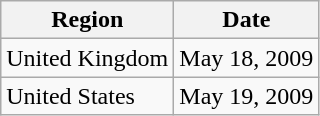<table class="wikitable">
<tr>
<th>Region</th>
<th>Date</th>
</tr>
<tr>
<td>United Kingdom</td>
<td>May 18, 2009</td>
</tr>
<tr>
<td>United States</td>
<td>May 19, 2009</td>
</tr>
</table>
